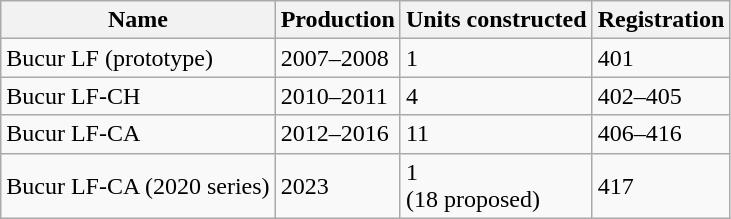<table class="wikitable">
<tr>
<th>Name</th>
<th>Production</th>
<th>Units constructed</th>
<th>Registration</th>
</tr>
<tr>
<td>Bucur LF (prototype)</td>
<td>2007–2008</td>
<td>1</td>
<td>401</td>
</tr>
<tr>
<td>Bucur LF-CH</td>
<td>2010–2011</td>
<td>4</td>
<td>402–405</td>
</tr>
<tr>
<td>Bucur LF-CA</td>
<td>2012–2016</td>
<td>11</td>
<td>406–416</td>
</tr>
<tr>
<td>Bucur LF-CA (2020 series)</td>
<td>2023</td>
<td>1<br>(18 proposed)</td>
<td>417</td>
</tr>
</table>
